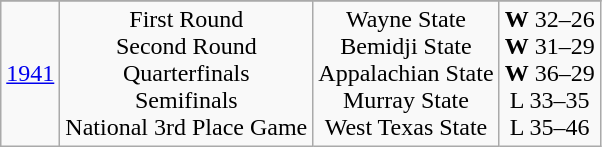<table class="wikitable" style="text-align:center">
<tr>
</tr>
<tr align="center">
<td><a href='#'>1941</a></td>
<td>First Round<br>Second Round<br>Quarterfinals<br>Semifinals<br>National 3rd Place Game</td>
<td>Wayne State<br>Bemidji State<br>Appalachian State<br>Murray State<br>West Texas State</td>
<td><strong>W</strong> 32–26<br><strong>W</strong> 31–29<br><strong>W</strong> 36–29<br>L 33–35<br>L 35–46</td>
</tr>
</table>
